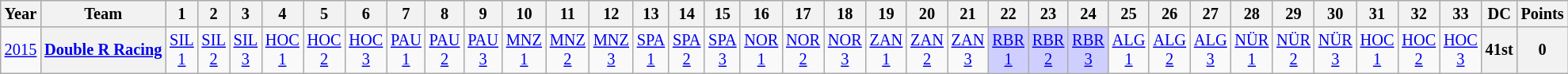<table class="wikitable" style="text-align:center; font-size:85%">
<tr>
<th>Year</th>
<th>Team</th>
<th>1</th>
<th>2</th>
<th>3</th>
<th>4</th>
<th>5</th>
<th>6</th>
<th>7</th>
<th>8</th>
<th>9</th>
<th>10</th>
<th>11</th>
<th>12</th>
<th>13</th>
<th>14</th>
<th>15</th>
<th>16</th>
<th>17</th>
<th>18</th>
<th>19</th>
<th>20</th>
<th>21</th>
<th>22</th>
<th>23</th>
<th>24</th>
<th>25</th>
<th>26</th>
<th>27</th>
<th>28</th>
<th>29</th>
<th>30</th>
<th>31</th>
<th>32</th>
<th>33</th>
<th>DC</th>
<th>Points</th>
</tr>
<tr>
<td><a href='#'>2015</a></td>
<th nowrap><a href='#'>Double R Racing</a></th>
<td><a href='#'>SIL<br>1</a></td>
<td><a href='#'>SIL<br>2</a></td>
<td><a href='#'>SIL<br>3</a></td>
<td><a href='#'>HOC<br>1</a></td>
<td><a href='#'>HOC<br>2</a></td>
<td><a href='#'>HOC<br>3</a></td>
<td><a href='#'>PAU<br>1</a></td>
<td><a href='#'>PAU<br>2</a></td>
<td><a href='#'>PAU<br>3</a></td>
<td><a href='#'>MNZ<br>1</a></td>
<td><a href='#'>MNZ<br>2</a></td>
<td><a href='#'>MNZ<br>3</a></td>
<td><a href='#'>SPA<br>1</a></td>
<td><a href='#'>SPA<br>2</a></td>
<td><a href='#'>SPA<br>3</a></td>
<td><a href='#'>NOR<br>1</a></td>
<td><a href='#'>NOR<br>2</a></td>
<td><a href='#'>NOR<br>3</a></td>
<td><a href='#'>ZAN<br>1</a></td>
<td><a href='#'>ZAN<br>2</a></td>
<td><a href='#'>ZAN<br>3</a></td>
<td style="background:#CFCFFF;"><a href='#'>RBR<br>1</a><br></td>
<td style="background:#CFCFFF;"><a href='#'>RBR<br>2</a><br></td>
<td style="background:#CFCFFF;"><a href='#'>RBR<br>3</a><br></td>
<td><a href='#'>ALG<br>1</a></td>
<td><a href='#'>ALG<br>2</a></td>
<td><a href='#'>ALG<br>3</a></td>
<td><a href='#'>NÜR<br>1</a></td>
<td><a href='#'>NÜR<br>2</a></td>
<td><a href='#'>NÜR<br>3</a></td>
<td><a href='#'>HOC<br>1</a></td>
<td><a href='#'>HOC<br>2</a></td>
<td><a href='#'>HOC<br>3</a></td>
<th>41st</th>
<th>0</th>
</tr>
</table>
